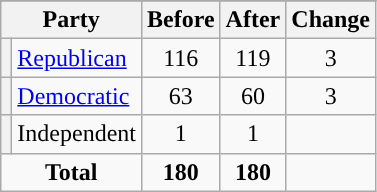<table class="wikitable" style="text-align:center;">
<tr>
</tr>
<tr>
<th colspan=2>Party</th>
<th>Before</th>
<th>After</th>
<th>Change</th>
</tr>
<tr>
<th style="background-color:"></th>
<td style="text-align:left;"><a href='#'>Republican</a></td>
<td>116</td>
<td>119</td>
<td> 3</td>
</tr>
<tr>
<th style="background-color:"></th>
<td style="text-align:left;"><a href='#'>Democratic</a></td>
<td>63</td>
<td>60</td>
<td> 3</td>
</tr>
<tr>
<th style="background-color:"></th>
<td style="text-align:left;">Independent</td>
<td>1</td>
<td>1</td>
<td></td>
</tr>
<tr>
<td colspan=2><strong>Total</strong></td>
<td><strong>180</strong></td>
<td><strong>180</strong></td>
<td></td>
</tr>
</table>
